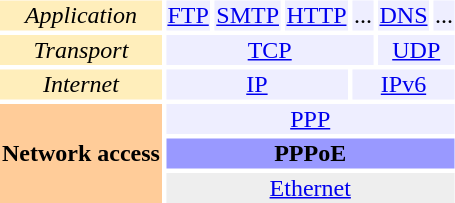<table border="0" cellspacing="3" style="float:right;padding-left:15px">
<tr>
<td style="text-align:center; background:#feb;"><em>Application</em></td>
<td style="text-align:center; background:#eef;"><a href='#'>FTP</a></td>
<td style="text-align:center; background:#eef;"><a href='#'>SMTP</a></td>
<td style="text-align:center; background:#eef;"><a href='#'>HTTP</a></td>
<td style="text-align:center; background:#eef;">...</td>
<td style="text-align:center; background:#eef;"><a href='#'>DNS</a></td>
<td style="text-align:center; background:#eef;">...</td>
</tr>
<tr>
<td style="text-align:center; background:#feb;"><em>Transport</em></td>
<td colspan="4"  style="text-align:center; background:#eef;"><a href='#'>TCP</a></td>
<td colspan="2"  style="text-align:center; background:#eef;"><a href='#'>UDP</a></td>
</tr>
<tr>
<td style="text-align:center; background:#feb;"><em>Internet</em></td>
<td colspan="3"  style="text-align:center; background:#eef;"><a href='#'>IP</a></td>
<td colspan="3"  style="text-align:center; background:#eef;"><a href='#'>IPv6</a></td>
</tr>
<tr>
<td rowspan="3"  style="text-align:center; background:#fc9;"><strong>Network access</strong></td>
<td colspan="6"  style="text-align:center; background:#eef;"><a href='#'>PPP</a></td>
</tr>
<tr>
<td colspan="6"  style="text-align:center; background:#99f;"><strong>PPPoE</strong></td>
</tr>
<tr>
<td colspan="6"  style="text-align:center; background:#eee;"><a href='#'>Ethernet</a></td>
</tr>
</table>
